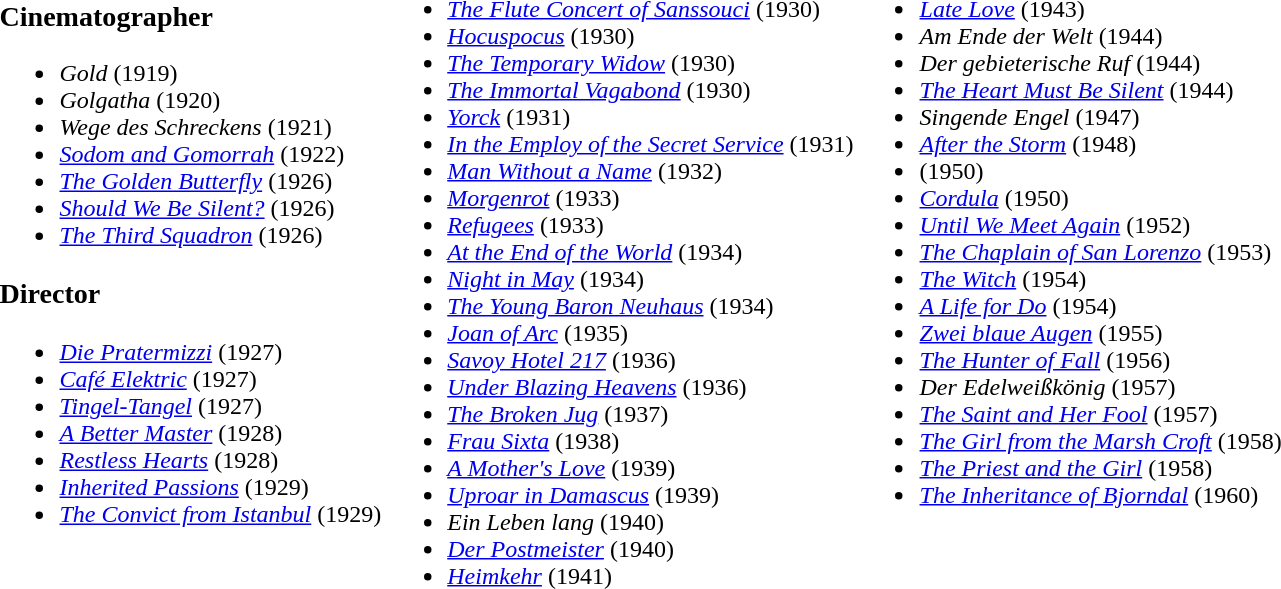<table>
<tr>
<td valign="top"><br><h3>Cinematographer</h3><ul><li><em>Gold</em> (1919)</li><li><em>Golgatha</em> (1920)</li><li><em>Wege des Schreckens</em> (1921)</li><li><em><a href='#'>Sodom and Gomorrah</a></em> (1922)</li><li><em><a href='#'>The Golden Butterfly</a></em> (1926)</li><li><em><a href='#'>Should We Be Silent?</a></em> (1926)</li><li><em><a href='#'>The Third Squadron</a></em> (1926)</li></ul><h3>Director</h3><ul><li><em><a href='#'>Die Pratermizzi</a></em> (1927)</li><li><em><a href='#'>Café Elektric</a></em> (1927)</li><li><em><a href='#'>Tingel-Tangel</a></em> (1927)</li><li><em><a href='#'>A Better Master</a></em> (1928)</li><li><em><a href='#'>Restless Hearts</a></em> (1928)</li><li><em><a href='#'>Inherited Passions</a></em> (1929)</li><li><em><a href='#'>The Convict from Istanbul</a></em> (1929)</li></ul></td>
<td valign="top"><br><ul><li><em><a href='#'>The Flute Concert of Sanssouci</a></em> (1930)</li><li><em><a href='#'>Hocuspocus</a></em> (1930)</li><li><em><a href='#'>The Temporary Widow</a></em> (1930)</li><li><em><a href='#'>The Immortal Vagabond</a></em> (1930)</li><li><em><a href='#'>Yorck</a></em> (1931)</li><li><em><a href='#'>In the Employ of the Secret Service</a></em> (1931)</li><li><em><a href='#'>Man Without a Name</a></em> (1932)</li><li><em><a href='#'>Morgenrot</a></em> (1933)</li><li><em><a href='#'>Refugees</a></em> (1933)</li><li><em><a href='#'>At the End of the World</a></em> (1934)</li><li><em><a href='#'>Night in May</a></em> (1934)</li><li><em><a href='#'>The Young Baron Neuhaus</a></em> (1934)</li><li><em><a href='#'>Joan of Arc</a></em> (1935)</li><li><em><a href='#'>Savoy Hotel 217</a></em> (1936)</li><li><em><a href='#'>Under Blazing Heavens</a></em> (1936)</li><li><em><a href='#'>The Broken Jug</a></em> (1937)</li><li><em><a href='#'>Frau Sixta</a></em> (1938)</li><li><em><a href='#'>A Mother's Love</a></em> (1939)</li><li><em><a href='#'>Uproar in Damascus</a></em> (1939)</li><li><em>Ein Leben lang</em> (1940)</li><li><em><a href='#'>Der Postmeister</a></em> (1940)</li><li><em><a href='#'>Heimkehr</a></em> (1941)</li></ul></td>
<td valign="top"><br><ul><li><em><a href='#'>Late Love</a></em> (1943)</li><li><em>Am Ende der Welt</em> (1944)</li><li><em>Der gebieterische Ruf</em> (1944)</li><li><em><a href='#'>The Heart Must Be Silent</a></em> (1944)</li><li><em>Singende Engel</em> (1947)</li><li><em><a href='#'>After the Storm</a></em> (1948)</li><li><em></em> (1950)</li><li><em><a href='#'>Cordula</a></em> (1950)</li><li><em><a href='#'>Until We Meet Again</a></em> (1952)</li><li><em><a href='#'>The Chaplain of San Lorenzo</a></em> (1953)</li><li><em><a href='#'>The Witch</a></em> (1954)</li><li><em><a href='#'>A Life for Do</a></em> (1954)</li><li><em><a href='#'>Zwei blaue Augen</a></em> (1955)</li><li><em><a href='#'>The Hunter of Fall</a></em> (1956)</li><li><em>Der Edelweißkönig</em> (1957)</li><li><em><a href='#'>The Saint and Her Fool</a></em> (1957)</li><li><em><a href='#'>The Girl from the Marsh Croft</a></em> (1958)</li><li><em><a href='#'>The Priest and the Girl</a></em> (1958)</li><li><em><a href='#'>The Inheritance of Bjorndal</a></em> (1960)</li></ul></td>
</tr>
</table>
